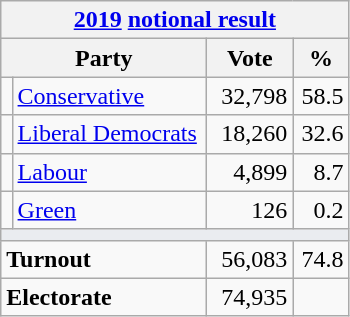<table class="wikitable">
<tr>
<th colspan="4"><a href='#'>2019</a> <a href='#'>notional result</a></th>
</tr>
<tr>
<th bgcolor="#DDDDFF" width="130px" colspan="2">Party</th>
<th bgcolor="#DDDDFF" width="50px">Vote</th>
<th bgcolor="#DDDDFF" width="30px">%</th>
</tr>
<tr>
<td></td>
<td><a href='#'>Conservative</a></td>
<td align=right>32,798</td>
<td align=right>58.5</td>
</tr>
<tr>
<td></td>
<td><a href='#'>Liberal Democrats</a></td>
<td align=right>18,260</td>
<td align=right>32.6</td>
</tr>
<tr>
<td></td>
<td><a href='#'>Labour</a></td>
<td align=right>4,899</td>
<td align=right>8.7</td>
</tr>
<tr>
<td></td>
<td><a href='#'>Green</a></td>
<td align=right>126</td>
<td align=right>0.2</td>
</tr>
<tr>
<td colspan="4" bgcolor="#EAECF0"></td>
</tr>
<tr>
<td colspan="2"><strong>Turnout</strong></td>
<td align=right>56,083</td>
<td align=right>74.8</td>
</tr>
<tr>
<td colspan="2"><strong>Electorate</strong></td>
<td align=right>74,935</td>
</tr>
</table>
